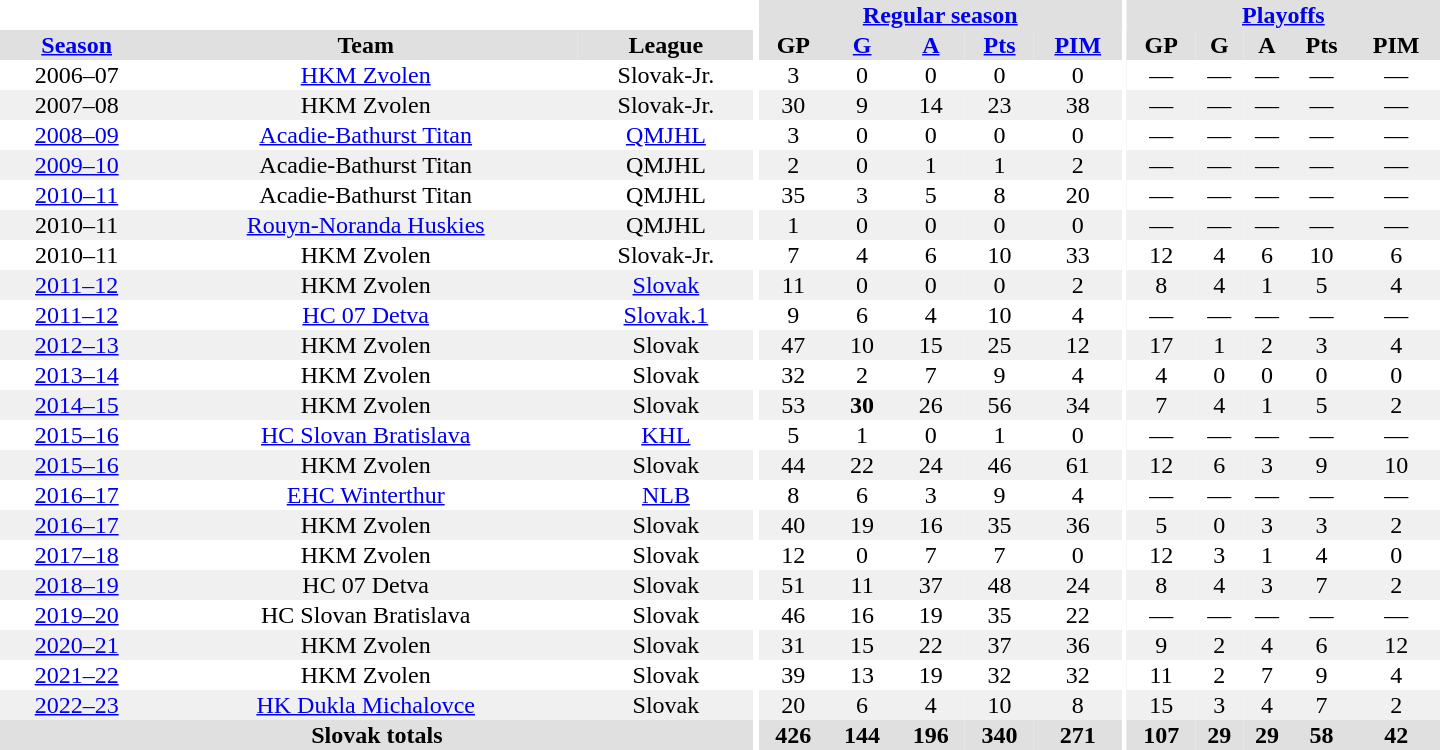<table border="0" cellpadding="1" cellspacing="0" style="text-align:center; width:60em">
<tr bgcolor="#e0e0e0">
<th colspan="3" bgcolor="#ffffff"></th>
<th rowspan="99" bgcolor="#ffffff"></th>
<th colspan="5"><a href='#'>Regular season</a></th>
<th rowspan="99" bgcolor="#ffffff"></th>
<th colspan="5"><a href='#'>Playoffs</a></th>
</tr>
<tr bgcolor="#e0e0e0">
<th><a href='#'>Season</a></th>
<th>Team</th>
<th>League</th>
<th>GP</th>
<th><a href='#'>G</a></th>
<th><a href='#'>A</a></th>
<th><a href='#'>Pts</a></th>
<th><a href='#'>PIM</a></th>
<th>GP</th>
<th>G</th>
<th>A</th>
<th>Pts</th>
<th>PIM</th>
</tr>
<tr>
<td>2006–07</td>
<td><a href='#'>HKM Zvolen</a></td>
<td>Slovak-Jr.</td>
<td>3</td>
<td>0</td>
<td>0</td>
<td>0</td>
<td>0</td>
<td>—</td>
<td>—</td>
<td>—</td>
<td>—</td>
<td>—</td>
</tr>
<tr bgcolor="#f0f0f0">
<td>2007–08</td>
<td>HKM Zvolen</td>
<td>Slovak-Jr.</td>
<td>30</td>
<td>9</td>
<td>14</td>
<td>23</td>
<td>38</td>
<td>—</td>
<td>—</td>
<td>—</td>
<td>—</td>
<td>—</td>
</tr>
<tr>
<td><a href='#'>2008–09</a></td>
<td><a href='#'>Acadie-Bathurst Titan</a></td>
<td><a href='#'>QMJHL</a></td>
<td>3</td>
<td>0</td>
<td>0</td>
<td>0</td>
<td>0</td>
<td>—</td>
<td>—</td>
<td>—</td>
<td>—</td>
<td>—</td>
</tr>
<tr bgcolor="#f0f0f0">
<td><a href='#'>2009–10</a></td>
<td>Acadie-Bathurst Titan</td>
<td>QMJHL</td>
<td>2</td>
<td>0</td>
<td>1</td>
<td>1</td>
<td>2</td>
<td>—</td>
<td>—</td>
<td>—</td>
<td>—</td>
<td>—</td>
</tr>
<tr>
<td><a href='#'>2010–11</a></td>
<td>Acadie-Bathurst Titan</td>
<td>QMJHL</td>
<td>35</td>
<td>3</td>
<td>5</td>
<td>8</td>
<td>20</td>
<td>—</td>
<td>—</td>
<td>—</td>
<td>—</td>
<td>—</td>
</tr>
<tr bgcolor="#f0f0f0">
<td>2010–11</td>
<td><a href='#'>Rouyn-Noranda Huskies</a></td>
<td>QMJHL</td>
<td>1</td>
<td>0</td>
<td>0</td>
<td>0</td>
<td>0</td>
<td>—</td>
<td>—</td>
<td>—</td>
<td>—</td>
<td>—</td>
</tr>
<tr>
<td>2010–11</td>
<td>HKM Zvolen</td>
<td>Slovak-Jr.</td>
<td>7</td>
<td>4</td>
<td>6</td>
<td>10</td>
<td>33</td>
<td>12</td>
<td>4</td>
<td>6</td>
<td>10</td>
<td>6</td>
</tr>
<tr bgcolor="#f0f0f0">
<td><a href='#'>2011–12</a></td>
<td>HKM Zvolen</td>
<td><a href='#'>Slovak</a></td>
<td>11</td>
<td>0</td>
<td>0</td>
<td>0</td>
<td>2</td>
<td>8</td>
<td>4</td>
<td>1</td>
<td>5</td>
<td>4</td>
</tr>
<tr>
<td><a href='#'>2011–12</a></td>
<td><a href='#'>HC 07 Detva</a></td>
<td><a href='#'>Slovak.1</a></td>
<td>9</td>
<td>6</td>
<td>4</td>
<td>10</td>
<td>4</td>
<td>—</td>
<td>—</td>
<td>—</td>
<td>—</td>
<td>—</td>
</tr>
<tr bgcolor="#f0f0f0">
<td><a href='#'>2012–13</a></td>
<td>HKM Zvolen</td>
<td>Slovak</td>
<td>47</td>
<td>10</td>
<td>15</td>
<td>25</td>
<td>12</td>
<td>17</td>
<td>1</td>
<td>2</td>
<td>3</td>
<td>4</td>
</tr>
<tr>
<td><a href='#'>2013–14</a></td>
<td>HKM Zvolen</td>
<td>Slovak</td>
<td>32</td>
<td>2</td>
<td>7</td>
<td>9</td>
<td>4</td>
<td>4</td>
<td>0</td>
<td>0</td>
<td>0</td>
<td>0</td>
</tr>
<tr bgcolor="#f0f0f0">
<td><a href='#'>2014–15</a></td>
<td>HKM Zvolen</td>
<td>Slovak</td>
<td>53</td>
<td><strong>30</strong></td>
<td>26</td>
<td>56</td>
<td>34</td>
<td>7</td>
<td>4</td>
<td>1</td>
<td>5</td>
<td>2</td>
</tr>
<tr>
<td><a href='#'>2015–16</a></td>
<td><a href='#'>HC Slovan Bratislava</a></td>
<td><a href='#'>KHL</a></td>
<td>5</td>
<td>1</td>
<td>0</td>
<td>1</td>
<td>0</td>
<td>—</td>
<td>—</td>
<td>—</td>
<td>—</td>
<td>—</td>
</tr>
<tr bgcolor="#f0f0f0">
<td><a href='#'>2015–16</a></td>
<td>HKM Zvolen</td>
<td>Slovak</td>
<td>44</td>
<td>22</td>
<td>24</td>
<td>46</td>
<td>61</td>
<td>12</td>
<td>6</td>
<td>3</td>
<td>9</td>
<td>10</td>
</tr>
<tr>
<td><a href='#'>2016–17</a></td>
<td><a href='#'>EHC Winterthur</a></td>
<td><a href='#'>NLB</a></td>
<td>8</td>
<td>6</td>
<td>3</td>
<td>9</td>
<td>4</td>
<td>—</td>
<td>—</td>
<td>—</td>
<td>—</td>
<td>—</td>
</tr>
<tr bgcolor="#f0f0f0">
<td><a href='#'>2016–17</a></td>
<td>HKM Zvolen</td>
<td>Slovak</td>
<td>40</td>
<td>19</td>
<td>16</td>
<td>35</td>
<td>36</td>
<td>5</td>
<td>0</td>
<td>3</td>
<td>3</td>
<td>2</td>
</tr>
<tr>
<td><a href='#'>2017–18</a></td>
<td>HKM Zvolen</td>
<td>Slovak</td>
<td>12</td>
<td>0</td>
<td>7</td>
<td>7</td>
<td>0</td>
<td>12</td>
<td>3</td>
<td>1</td>
<td>4</td>
<td>0</td>
</tr>
<tr bgcolor="#f0f0f0">
<td><a href='#'>2018–19</a></td>
<td>HC 07 Detva</td>
<td>Slovak</td>
<td>51</td>
<td>11</td>
<td>37</td>
<td>48</td>
<td>24</td>
<td>8</td>
<td>4</td>
<td>3</td>
<td>7</td>
<td>2</td>
</tr>
<tr>
<td><a href='#'>2019–20</a></td>
<td>HC Slovan Bratislava</td>
<td>Slovak</td>
<td>46</td>
<td>16</td>
<td>19</td>
<td>35</td>
<td>22</td>
<td>—</td>
<td>—</td>
<td>—</td>
<td>—</td>
<td>—</td>
</tr>
<tr bgcolor="#f0f0f0">
<td><a href='#'>2020–21</a></td>
<td>HKM Zvolen</td>
<td>Slovak</td>
<td>31</td>
<td>15</td>
<td>22</td>
<td>37</td>
<td>36</td>
<td>9</td>
<td>2</td>
<td>4</td>
<td>6</td>
<td>12</td>
</tr>
<tr>
<td><a href='#'>2021–22</a></td>
<td>HKM Zvolen</td>
<td>Slovak</td>
<td>39</td>
<td>13</td>
<td>19</td>
<td>32</td>
<td>32</td>
<td>11</td>
<td>2</td>
<td>7</td>
<td>9</td>
<td>4</td>
</tr>
<tr bgcolor="#f0f0f0">
<td><a href='#'>2022–23</a></td>
<td><a href='#'>HK Dukla Michalovce</a></td>
<td>Slovak</td>
<td>20</td>
<td>6</td>
<td>4</td>
<td>10</td>
<td>8</td>
<td>15</td>
<td>3</td>
<td>4</td>
<td>7</td>
<td>2</td>
</tr>
<tr bgcolor="#e0e0e0">
<th colspan="3">Slovak totals</th>
<th>426</th>
<th>144</th>
<th>196</th>
<th>340</th>
<th>271</th>
<th>107</th>
<th>29</th>
<th>29</th>
<th>58</th>
<th>42</th>
</tr>
</table>
